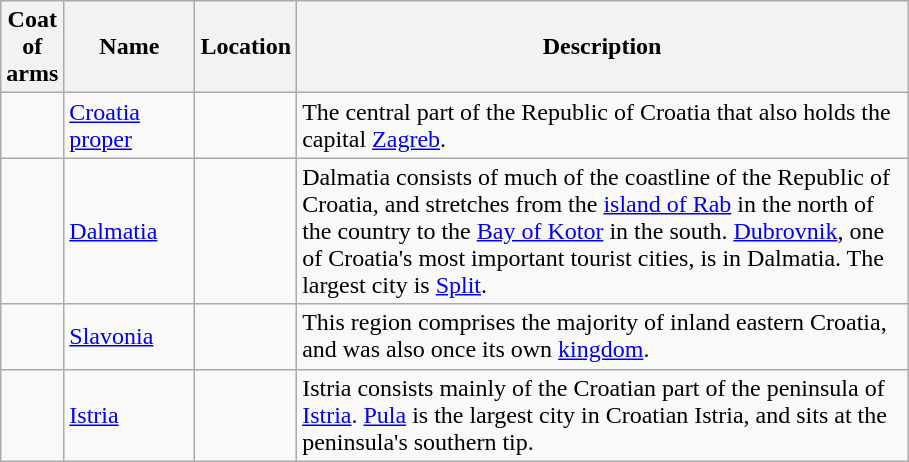<table class="wikitable" style="text-align: left">
<tr>
<th>Coat of arms</th>
<th>Name</th>
<th>Location</th>
<th>Description</th>
</tr>
<tr>
<td style="width:1em; center"></td>
<td style="width:5em;"><a href='#'>Croatia<br>proper</a></td>
<td style="width:1em;"></td>
<td style="width:25em;">The central part of the Republic of Croatia that also holds the capital <a href='#'>Zagreb</a>.</td>
</tr>
<tr>
<td style="width:1em;"></td>
<td style="width:5em;"><a href='#'>Dalmatia</a></td>
<td style="width:1em;"></td>
<td style="width:25em;">Dalmatia consists of much of the coastline of the Republic of Croatia, and stretches from the <a href='#'>island of Rab</a> in the north of the country to the <a href='#'>Bay of Kotor</a> in the south. <a href='#'>Dubrovnik</a>, one of Croatia's most important tourist cities, is in Dalmatia. The largest city is <a href='#'>Split</a>.</td>
</tr>
<tr>
<td style="width:1em;"></td>
<td style="width:5em;"><a href='#'>Slavonia</a></td>
<td style="width:1em;"></td>
<td style="width:25em;">This region comprises the majority of inland eastern Croatia, and was also once its own <a href='#'>kingdom</a>.</td>
</tr>
<tr>
<td style="width:1em;"></td>
<td style="width:5em;"><a href='#'>Istria</a></td>
<td style="width:1em;"></td>
<td style="width:25em;">Istria consists mainly of the Croatian part of the peninsula of <a href='#'>Istria</a>. <a href='#'>Pula</a> is the largest city in Croatian Istria, and sits at the peninsula's southern tip.</td>
</tr>
</table>
